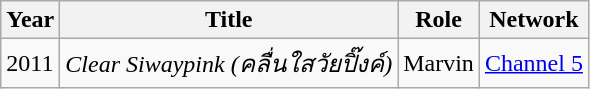<table class="wikitable">
<tr>
<th>Year</th>
<th>Title</th>
<th>Role</th>
<th>Network</th>
</tr>
<tr>
<td>2011</td>
<td><em>Clear Siwaypink (คลื่นใสวัยปิ๊งค์)</em></td>
<td>Marvin</td>
<td align="center"><a href='#'>Channel 5</a></td>
</tr>
</table>
